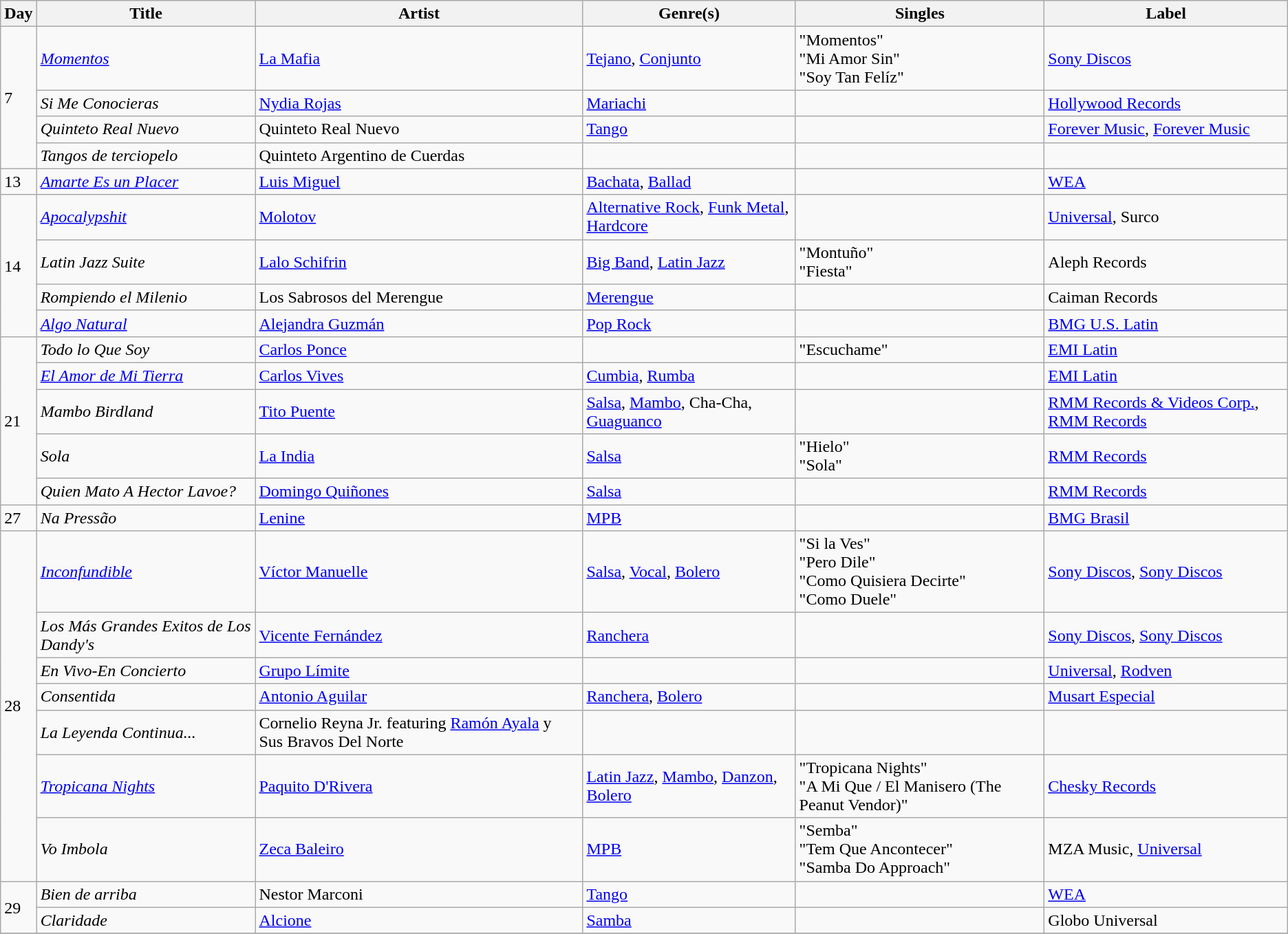<table class="wikitable sortable" style="text-align: left;">
<tr>
<th>Day</th>
<th>Title</th>
<th>Artist</th>
<th>Genre(s)</th>
<th>Singles</th>
<th>Label</th>
</tr>
<tr>
<td rowspan="4">7</td>
<td><em><a href='#'>Momentos</a></em></td>
<td><a href='#'>La Mafia</a></td>
<td><a href='#'>Tejano</a>, <a href='#'>Conjunto</a></td>
<td>"Momentos"<br>"Mi Amor Sin"<br>"Soy Tan Felíz"</td>
<td><a href='#'>Sony Discos</a></td>
</tr>
<tr>
<td><em>Si Me Conocieras</em></td>
<td><a href='#'>Nydia Rojas</a></td>
<td><a href='#'>Mariachi</a></td>
<td></td>
<td><a href='#'>Hollywood Records</a></td>
</tr>
<tr>
<td><em>Quinteto Real Nuevo</em></td>
<td>Quinteto Real Nuevo</td>
<td><a href='#'>Tango</a></td>
<td></td>
<td><a href='#'>Forever Music</a>, <a href='#'>Forever Music</a></td>
</tr>
<tr>
<td><em>Tangos de terciopelo</em></td>
<td>Quinteto Argentino de Cuerdas</td>
<td></td>
<td></td>
<td></td>
</tr>
<tr>
<td>13</td>
<td><em><a href='#'>Amarte Es un Placer</a></em></td>
<td><a href='#'>Luis Miguel</a></td>
<td><a href='#'>Bachata</a>, <a href='#'>Ballad</a></td>
<td></td>
<td><a href='#'>WEA</a></td>
</tr>
<tr>
<td rowspan="4">14</td>
<td><em><a href='#'>Apocalypshit</a></em></td>
<td><a href='#'>Molotov</a></td>
<td><a href='#'>Alternative Rock</a>, <a href='#'>Funk Metal</a>, <a href='#'>Hardcore</a></td>
<td></td>
<td><a href='#'>Universal</a>, Surco</td>
</tr>
<tr>
<td><em>Latin Jazz Suite</em></td>
<td><a href='#'>Lalo Schifrin</a></td>
<td><a href='#'>Big Band</a>, <a href='#'>Latin Jazz</a></td>
<td>"Montuño"<br>"Fiesta"</td>
<td>Aleph Records</td>
</tr>
<tr>
<td><em>Rompiendo el Milenio</em></td>
<td>Los Sabrosos del Merengue</td>
<td><a href='#'>Merengue</a></td>
<td></td>
<td>Caiman Records</td>
</tr>
<tr>
<td><em><a href='#'>Algo Natural</a></em></td>
<td><a href='#'>Alejandra Guzmán</a></td>
<td><a href='#'>Pop Rock</a></td>
<td></td>
<td><a href='#'>BMG U.S. Latin</a></td>
</tr>
<tr>
<td rowspan="5">21</td>
<td><em>Todo lo Que Soy</em></td>
<td><a href='#'>Carlos Ponce</a></td>
<td></td>
<td>"Escuchame"</td>
<td><a href='#'>EMI Latin</a></td>
</tr>
<tr>
<td><em><a href='#'>El Amor de Mi Tierra</a></em></td>
<td><a href='#'>Carlos Vives</a></td>
<td><a href='#'>Cumbia</a>, <a href='#'>Rumba</a></td>
<td></td>
<td><a href='#'>EMI Latin</a></td>
</tr>
<tr>
<td><em>Mambo Birdland</em></td>
<td><a href='#'>Tito Puente</a></td>
<td><a href='#'>Salsa</a>, <a href='#'>Mambo</a>, Cha-Cha, <a href='#'>Guaguanco</a></td>
<td></td>
<td><a href='#'>RMM Records & Videos Corp.</a>, <a href='#'>RMM Records</a></td>
</tr>
<tr>
<td><em>Sola</em></td>
<td><a href='#'>La India</a></td>
<td><a href='#'>Salsa</a></td>
<td>"Hielo"<br>"Sola"</td>
<td><a href='#'>RMM Records</a></td>
</tr>
<tr>
<td><em>Quien Mato A Hector Lavoe?</em></td>
<td><a href='#'>Domingo Quiñones</a></td>
<td><a href='#'>Salsa</a></td>
<td></td>
<td><a href='#'>RMM Records</a></td>
</tr>
<tr>
<td>27</td>
<td><em>Na Pressão</em></td>
<td><a href='#'>Lenine</a></td>
<td><a href='#'>MPB</a></td>
<td></td>
<td><a href='#'>BMG Brasil</a></td>
</tr>
<tr>
<td rowspan="7">28</td>
<td><em><a href='#'>Inconfundible</a></em></td>
<td><a href='#'>Víctor Manuelle</a></td>
<td><a href='#'>Salsa</a>, <a href='#'>Vocal</a>, <a href='#'>Bolero</a></td>
<td>"Si la Ves"<br>"Pero Dile"<br>"Como Quisiera Decirte"<br>"Como Duele"</td>
<td><a href='#'>Sony Discos</a>, <a href='#'>Sony Discos</a></td>
</tr>
<tr>
<td><em>Los Más Grandes Exitos de Los Dandy's</em></td>
<td><a href='#'>Vicente Fernández</a></td>
<td><a href='#'>Ranchera</a></td>
<td></td>
<td><a href='#'>Sony Discos</a>, <a href='#'>Sony Discos</a></td>
</tr>
<tr>
<td><em>En Vivo-En Concierto</em></td>
<td><a href='#'>Grupo Límite</a></td>
<td></td>
<td></td>
<td><a href='#'>Universal</a>, <a href='#'>Rodven</a></td>
</tr>
<tr>
<td><em>Consentida</em></td>
<td><a href='#'>Antonio Aguilar</a></td>
<td><a href='#'>Ranchera</a>, <a href='#'>Bolero</a></td>
<td></td>
<td><a href='#'>Musart Especial</a></td>
</tr>
<tr>
<td><em>La Leyenda Continua...</em></td>
<td>Cornelio Reyna Jr. featuring <a href='#'>Ramón Ayala</a> y Sus Bravos Del Norte</td>
<td></td>
<td></td>
<td></td>
</tr>
<tr>
<td><em><a href='#'>Tropicana Nights</a></em></td>
<td><a href='#'>Paquito D'Rivera</a></td>
<td><a href='#'>Latin Jazz</a>, <a href='#'>Mambo</a>, <a href='#'>Danzon</a>, <a href='#'>Bolero</a></td>
<td>"Tropicana Nights"<br>"A Mi Que / El Manisero (The Peanut Vendor)"</td>
<td><a href='#'>Chesky Records</a></td>
</tr>
<tr>
<td><em>Vo Imbola</em></td>
<td><a href='#'>Zeca Baleiro</a></td>
<td><a href='#'>MPB</a></td>
<td>"Semba"<br>"Tem Que Ancontecer"<br>"Samba Do Approach"</td>
<td>MZA Music, <a href='#'>Universal</a></td>
</tr>
<tr>
<td rowspan="2">29</td>
<td><em>Bien de arriba</em></td>
<td>Nestor Marconi</td>
<td><a href='#'>Tango</a></td>
<td></td>
<td><a href='#'>WEA</a></td>
</tr>
<tr>
<td><em>Claridade</em></td>
<td><a href='#'>Alcione</a></td>
<td><a href='#'>Samba</a></td>
<td></td>
<td>Globo Universal</td>
</tr>
<tr>
</tr>
</table>
